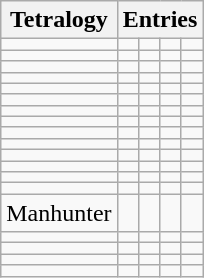<table class="wikitable" style="max-width:40em;">
<tr>
<th>Tetralogy</th>
<th colspan="4">Entries</th>
</tr>
<tr>
<td></td>
<td></td>
<td></td>
<td></td>
<td></td>
</tr>
<tr>
<td></td>
<td></td>
<td></td>
<td></td>
<td></td>
</tr>
<tr>
<td></td>
<td></td>
<td></td>
<td></td>
<td></td>
</tr>
<tr>
<td></td>
<td></td>
<td></td>
<td></td>
<td></td>
</tr>
<tr>
<td></td>
<td></td>
<td></td>
<td></td>
<td></td>
</tr>
<tr>
<td></td>
<td></td>
<td></td>
<td></td>
<td></td>
</tr>
<tr>
<td></td>
<td></td>
<td></td>
<td></td>
<td></td>
</tr>
<tr>
<td></td>
<td></td>
<td></td>
<td></td>
<td></td>
</tr>
<tr>
<td></td>
<td></td>
<td></td>
<td></td>
<td></td>
</tr>
<tr>
<td></td>
<td></td>
<td></td>
<td></td>
<td></td>
</tr>
<tr>
<td></td>
<td></td>
<td></td>
<td></td>
<td></td>
</tr>
<tr>
<td></td>
<td></td>
<td></td>
<td></td>
<td></td>
</tr>
<tr>
<td></td>
<td></td>
<td></td>
<td></td>
<td></td>
</tr>
<tr>
<td></td>
<td></td>
<td></td>
<td></td>
<td></td>
</tr>
<tr>
<td>Manhunter</td>
<td></td>
<td></td>
<td></td>
<td></td>
</tr>
<tr>
<td></td>
<td></td>
<td></td>
<td></td>
<td></td>
</tr>
<tr>
<td></td>
<td></td>
<td></td>
<td></td>
<td></td>
</tr>
<tr>
<td></td>
<td></td>
<td></td>
<td></td>
<td></td>
</tr>
<tr>
<td></td>
<td></td>
<td></td>
<td></td>
<td></td>
</tr>
</table>
